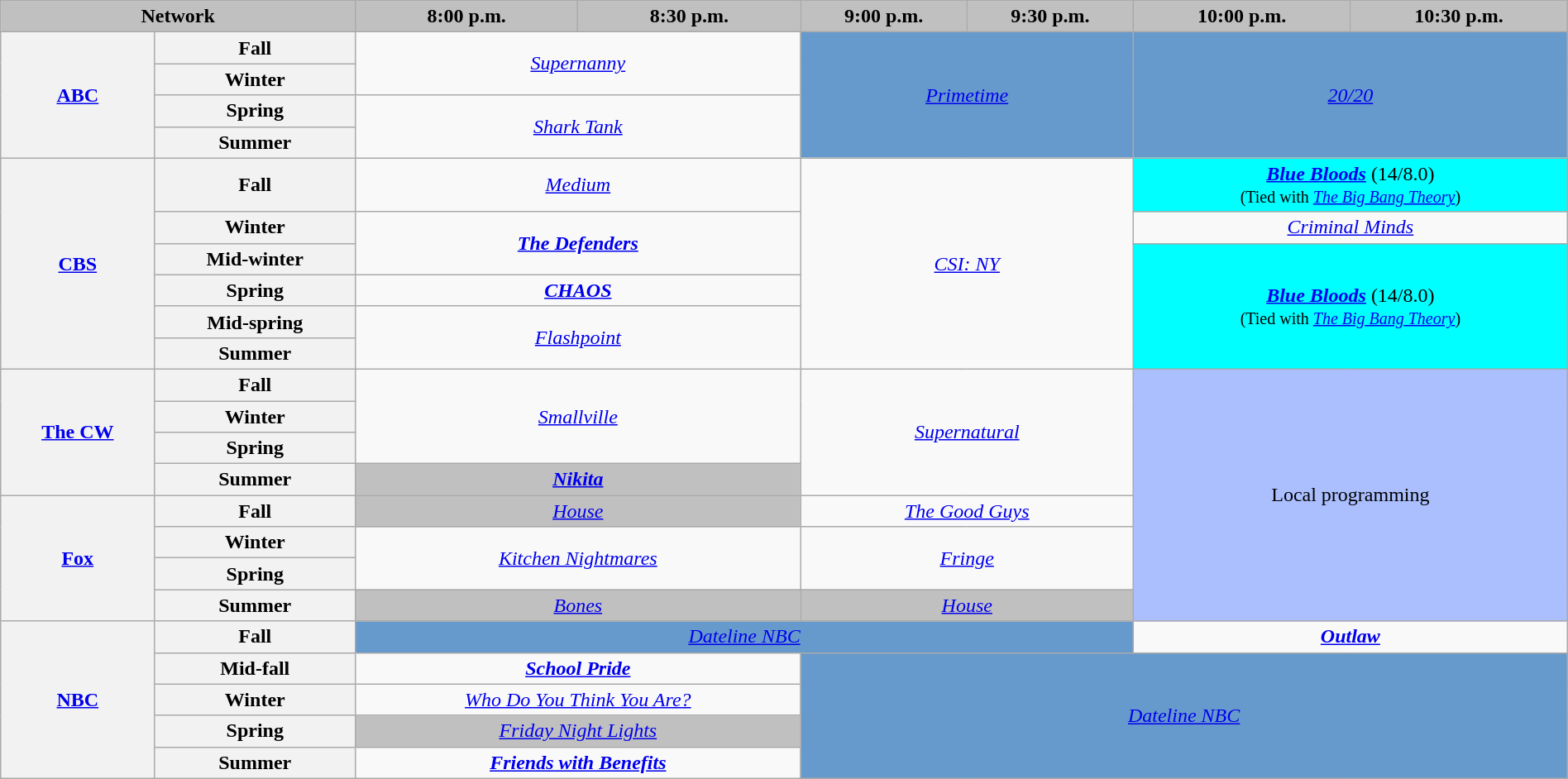<table class="wikitable" style="width:100%;margin-right:0;text-align:center">
<tr>
<th colspan="2" style="background-color:#C0C0C0;text-align:center">Network</th>
<th style="background-color:#C0C0C0;text-align:center">8:00 p.m.</th>
<th style="background-color:#C0C0C0;text-align:center">8:30 p.m.</th>
<th style="background-color:#C0C0C0;text-align:center">9:00 p.m.</th>
<th style="background-color:#C0C0C0;text-align:center">9:30 p.m.</th>
<th style="background-color:#C0C0C0;text-align:center">10:00 p.m.</th>
<th style="background-color:#C0C0C0;text-align:center">10:30 p.m.</th>
</tr>
<tr>
<th rowspan="4"><a href='#'>ABC</a></th>
<th>Fall</th>
<td colspan="2" rowspan="2"><em><a href='#'>Supernanny</a></em></td>
<td style="background:#6699CC;" colspan="2" rowspan="4"><em><a href='#'>Primetime</a></em></td>
<td style="background:#6699CC;" colspan="2" rowspan="4"><em><a href='#'>20/20</a></em></td>
</tr>
<tr>
<th>Winter</th>
</tr>
<tr>
<th>Spring</th>
<td colspan="2" rowspan="2"><em><a href='#'>Shark Tank</a></em></td>
</tr>
<tr>
<th>Summer</th>
</tr>
<tr>
<th rowspan="6"><a href='#'>CBS</a></th>
<th>Fall</th>
<td colspan="2"><em><a href='#'>Medium</a></em></td>
<td colspan="2" rowspan="6"><em><a href='#'>CSI: NY</a></em></td>
<td style="background:cyan;" colspan="2"><strong><em><a href='#'>Blue Bloods</a></em></strong> (14/8.0)<br><small>(Tied with <em><a href='#'>The Big Bang Theory</a></em>)</small></td>
</tr>
<tr>
<th>Winter</th>
<td colspan="2" rowspan="2"><strong><em><a href='#'>The Defenders</a></em></strong></td>
<td colspan="2"><em><a href='#'>Criminal Minds</a></em></td>
</tr>
<tr>
<th>Mid-winter</th>
<td style="background:cyan;" rowspan="4" colspan="2"><strong><em><a href='#'>Blue Bloods</a></em></strong> (14/8.0)<br><small>(Tied with <em><a href='#'>The Big Bang Theory</a></em>)</small></td>
</tr>
<tr>
<th>Spring</th>
<td colspan="2"><strong><em><a href='#'>CHAOS</a></em></strong></td>
</tr>
<tr>
<th>Mid-spring</th>
<td colspan="2" rowspan="2"><em><a href='#'>Flashpoint</a></em></td>
</tr>
<tr>
<th>Summer</th>
</tr>
<tr>
<th rowspan="4"><a href='#'>The CW</a></th>
<th>Fall</th>
<td colspan="2" rowspan="3"><em><a href='#'>Smallville</a></em></td>
<td colspan="2" rowspan="4"><em><a href='#'>Supernatural</a></em></td>
<td style="background:#abbfff;" colspan="2" rowspan="8">Local programming</td>
</tr>
<tr>
<th>Winter</th>
</tr>
<tr>
<th>Spring</th>
</tr>
<tr>
<th>Summer</th>
<td style="background:#C0C0C0;" colspan="2"><strong><em><a href='#'>Nikita</a></em></strong> </td>
</tr>
<tr>
<th rowspan="4"><a href='#'>Fox</a></th>
<th>Fall</th>
<td colspan="2" style="background:#C0C0C0;"><em><a href='#'>House</a></em> </td>
<td colspan="2"><em><a href='#'>The Good Guys</a></em></td>
</tr>
<tr>
<th>Winter</th>
<td colspan="2" rowspan="2"><em><a href='#'>Kitchen Nightmares</a></em></td>
<td colspan="2" rowspan="2"><em><a href='#'>Fringe</a></em></td>
</tr>
<tr>
<th>Spring</th>
</tr>
<tr>
<th>Summer</th>
<td colspan="2" style="background:#C0C0C0;"><em><a href='#'>Bones</a></em> </td>
<td colspan="2" style="background:#C0C0C0;"><em><a href='#'>House</a></em> </td>
</tr>
<tr>
<th rowspan="5"><a href='#'>NBC</a></th>
<th>Fall</th>
<td style="background:#6699CC;" colspan="4"><em><a href='#'>Dateline NBC</a></em></td>
<td colspan="2"><strong><em><a href='#'>Outlaw</a></em></strong></td>
</tr>
<tr>
<th>Mid-fall</th>
<td colspan="2"><strong><em><a href='#'>School Pride</a></em></strong></td>
<td style="background:#6699CC;" colspan="4" rowspan="4"><em><a href='#'>Dateline NBC</a></em></td>
</tr>
<tr>
<th>Winter</th>
<td colspan="2"><em><a href='#'>Who Do You Think You Are?</a></em></td>
</tr>
<tr>
<th>Spring</th>
<td colspan="2" style="background:#C0C0C0;"><em><a href='#'>Friday Night Lights</a></em> </td>
</tr>
<tr>
<th>Summer</th>
<td colspan="2"><strong><em><a href='#'>Friends with Benefits</a></em></strong></td>
</tr>
</table>
